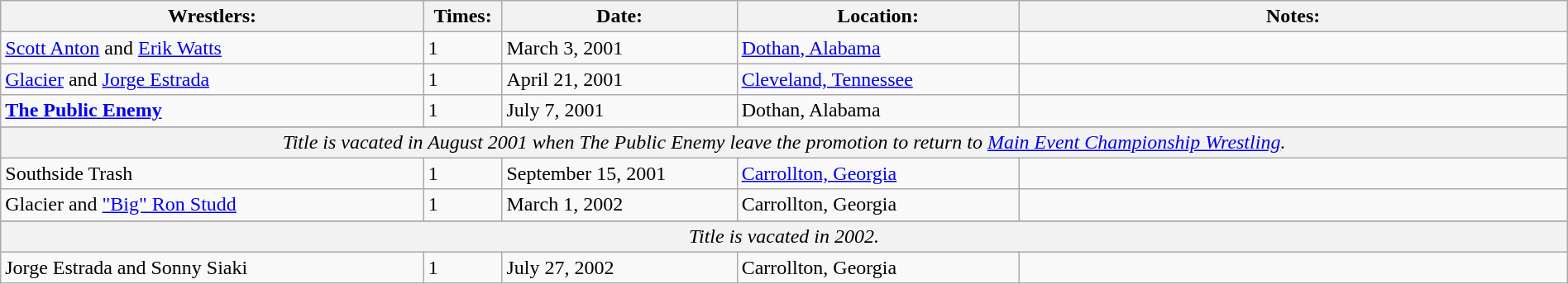<table class="wikitable" width=100%>
<tr>
<th width=27%>Wrestlers:</th>
<th width=5%>Times:</th>
<th width=15%>Date:</th>
<th width=18%>Location:</th>
<th width=35%>Notes:</th>
</tr>
<tr>
<td><a href='#'>Scott Anton</a> and <a href='#'>Erik Watts</a></td>
<td>1</td>
<td>March 3, 2001</td>
<td><a href='#'>Dothan, Alabama</a></td>
<td></td>
</tr>
<tr>
<td><a href='#'>Glacier</a> and <a href='#'>Jorge Estrada</a></td>
<td>1</td>
<td>April 21, 2001</td>
<td><a href='#'>Cleveland, Tennessee</a></td>
<td></td>
</tr>
<tr>
<td><strong><a href='#'>The Public Enemy</a></strong><br></td>
<td>1</td>
<td>July 7, 2001</td>
<td>Dothan, Alabama</td>
<td></td>
</tr>
<tr>
</tr>
<tr style="background: #f2f2f2;">
<td colspan="5" align=center><em>Title is vacated in August 2001 when The Public Enemy leave the promotion to return to <a href='#'>Main Event Championship Wrestling</a>.</em></td>
</tr>
<tr>
<td>Southside Trash<br></td>
<td>1</td>
<td>September 15, 2001</td>
<td><a href='#'>Carrollton, Georgia</a></td>
<td></td>
</tr>
<tr>
<td>Glacier  and <a href='#'>"Big" Ron Studd</a></td>
<td>1</td>
<td>March 1, 2002</td>
<td>Carrollton, Georgia</td>
<td></td>
</tr>
<tr>
</tr>
<tr style="background: #f2f2f2;">
<td colspan="5" align=center><em>Title is vacated in 2002.</em></td>
</tr>
<tr>
<td>Jorge Estrada  and Sonny Siaki</td>
<td>1</td>
<td>July 27, 2002</td>
<td>Carrollton, Georgia</td>
<td></td>
</tr>
</table>
